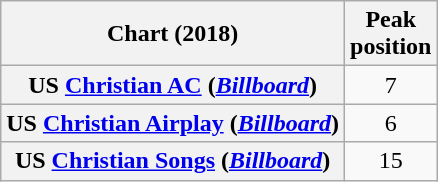<table class="wikitable plainrowheaders" style="text-align:center">
<tr>
<th scope="col">Chart (2018)</th>
<th scope="col">Peak<br>position</th>
</tr>
<tr>
<th scope="row">US <a href='#'>Christian AC</a> (<em><a href='#'>Billboard</a></em>)</th>
<td>7</td>
</tr>
<tr>
<th scope="row">US <a href='#'>Christian Airplay</a> (<em><a href='#'>Billboard</a></em>)</th>
<td>6</td>
</tr>
<tr>
<th scope="row">US <a href='#'>Christian Songs</a> (<em><a href='#'>Billboard</a></em>)</th>
<td>15</td>
</tr>
</table>
